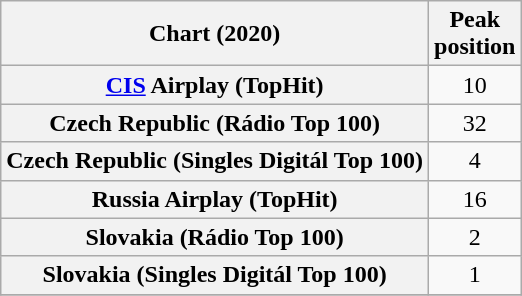<table class="wikitable plainrowheaders sortable" style="text-align:center">
<tr>
<th scope="col">Chart (2020)</th>
<th scope="col">Peak<br>position</th>
</tr>
<tr>
<th scope="row"><a href='#'>CIS</a> Airplay (TopHit)</th>
<td>10</td>
</tr>
<tr>
<th scope="row">Czech Republic (Rádio Top 100)</th>
<td>32</td>
</tr>
<tr>
<th scope="row">Czech Republic (Singles Digitál Top 100)</th>
<td>4</td>
</tr>
<tr>
<th scope="row">Russia Airplay (TopHit)</th>
<td>16</td>
</tr>
<tr>
<th scope="row">Slovakia (Rádio Top 100)</th>
<td>2</td>
</tr>
<tr>
<th scope="row">Slovakia (Singles Digitál Top 100)</th>
<td>1</td>
</tr>
<tr>
</tr>
</table>
